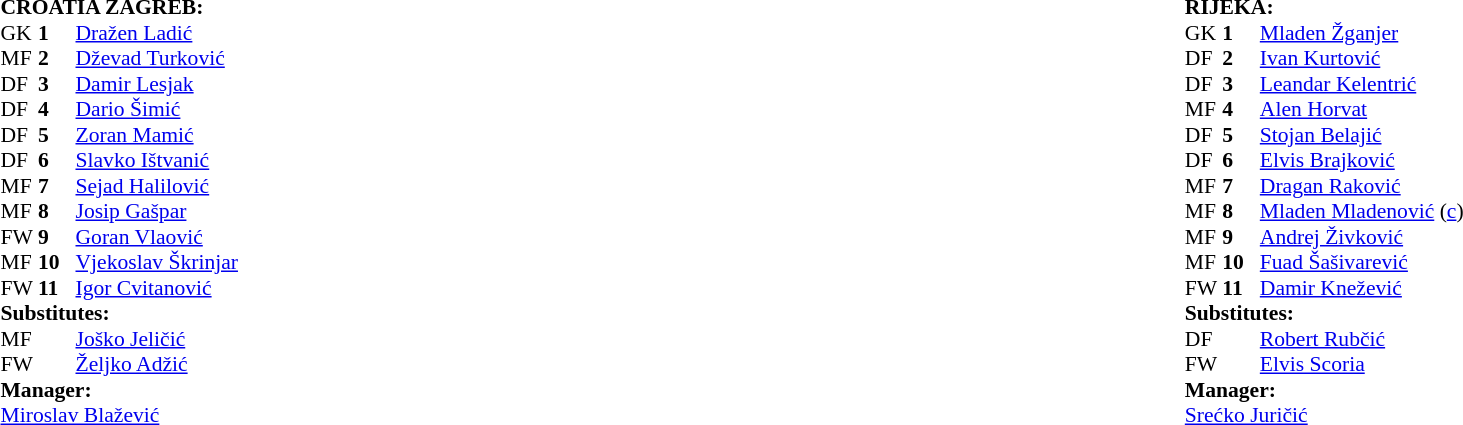<table width="100%">
<tr>
<td valign="top" width="40%"><br><table style="font-size: 90%" cellspacing="0" cellpadding="0">
<tr>
<td colspan="4"><strong>CROATIA ZAGREB:</strong></td>
</tr>
<tr>
<th width="25"></th>
<th width="25"></th>
<th width="155"></th>
<th width="35"></th>
</tr>
<tr>
<td>GK</td>
<td><strong>1</strong></td>
<td> <a href='#'>Dražen Ladić</a></td>
<td></td>
</tr>
<tr>
<td>MF</td>
<td><strong>2</strong></td>
<td> <a href='#'>Dževad Turković</a></td>
</tr>
<tr>
<td>DF</td>
<td><strong>3</strong></td>
<td> <a href='#'>Damir Lesjak</a></td>
</tr>
<tr>
<td>DF</td>
<td><strong>4</strong></td>
<td> <a href='#'>Dario Šimić</a></td>
</tr>
<tr>
<td>DF</td>
<td><strong>5</strong></td>
<td> <a href='#'>Zoran Mamić</a></td>
<td></td>
<td></td>
</tr>
<tr>
<td>DF</td>
<td><strong>6</strong></td>
<td> <a href='#'>Slavko Ištvanić</a></td>
</tr>
<tr>
<td>MF</td>
<td><strong>7</strong></td>
<td> <a href='#'>Sejad Halilović</a></td>
</tr>
<tr>
<td>MF</td>
<td><strong>8</strong></td>
<td> <a href='#'>Josip Gašpar</a></td>
</tr>
<tr>
<td>FW</td>
<td><strong>9</strong></td>
<td> <a href='#'>Goran Vlaović</a></td>
<td></td>
<td></td>
</tr>
<tr>
<td>MF</td>
<td><strong>10</strong></td>
<td> <a href='#'>Vjekoslav Škrinjar</a></td>
</tr>
<tr>
<td>FW</td>
<td><strong>11</strong></td>
<td> <a href='#'>Igor Cvitanović</a></td>
<td></td>
</tr>
<tr>
<td colspan=3><strong>Substitutes:</strong></td>
</tr>
<tr>
<td>MF</td>
<td><strong></strong></td>
<td> <a href='#'>Joško Jeličić</a></td>
<td></td>
<td></td>
</tr>
<tr>
<td>FW</td>
<td><strong></strong></td>
<td> <a href='#'>Željko Adžić</a></td>
<td></td>
<td></td>
</tr>
<tr>
<td colspan=3><strong>Manager:</strong></td>
</tr>
<tr>
<td colspan="3"> <a href='#'>Miroslav Blažević</a></td>
</tr>
</table>
</td>
<td valign="top" width="50%"><br><table style="font-size: 90%" cellspacing="0" cellpadding="0" align="center">
<tr>
<td colspan="4"><strong>RIJEKA:</strong></td>
</tr>
<tr>
<th width="25"></th>
<th width="25"></th>
<th width="155"></th>
<th width="35"></th>
</tr>
<tr>
<td>GK</td>
<td><strong>1</strong></td>
<td> <a href='#'>Mladen Žganjer</a></td>
</tr>
<tr>
<td>DF</td>
<td><strong>2</strong></td>
<td> <a href='#'>Ivan Kurtović</a></td>
</tr>
<tr>
<td>DF</td>
<td><strong>3</strong></td>
<td> <a href='#'>Leandar Kelentrić</a></td>
</tr>
<tr>
<td>MF</td>
<td><strong>4</strong></td>
<td> <a href='#'>Alen Horvat</a></td>
<td></td>
</tr>
<tr>
<td>DF</td>
<td><strong>5</strong></td>
<td> <a href='#'>Stojan Belajić</a></td>
</tr>
<tr>
<td>DF</td>
<td><strong>6</strong></td>
<td> <a href='#'>Elvis Brajković</a></td>
</tr>
<tr>
<td>MF</td>
<td><strong>7</strong></td>
<td> <a href='#'>Dragan Raković</a></td>
<td></td>
<td></td>
</tr>
<tr>
<td>MF</td>
<td><strong>8</strong></td>
<td> <a href='#'>Mladen Mladenović</a> (<a href='#'>c</a>)</td>
</tr>
<tr>
<td>MF</td>
<td><strong>9</strong></td>
<td> <a href='#'>Andrej Živković</a></td>
</tr>
<tr>
<td>MF</td>
<td><strong>10</strong></td>
<td> <a href='#'>Fuad Šašivarević</a></td>
<td></td>
</tr>
<tr>
<td>FW</td>
<td><strong>11</strong></td>
<td> <a href='#'>Damir Knežević</a></td>
<td></td>
<td></td>
</tr>
<tr>
<td colspan=3><strong>Substitutes:</strong></td>
</tr>
<tr>
<td>DF</td>
<td><strong></strong></td>
<td> <a href='#'>Robert Rubčić</a></td>
<td></td>
<td></td>
</tr>
<tr>
<td>FW</td>
<td><strong></strong></td>
<td> <a href='#'>Elvis Scoria</a></td>
<td></td>
<td></td>
</tr>
<tr>
<td colspan=3><strong>Manager:</strong></td>
</tr>
<tr>
<td colspan="3"> <a href='#'>Srećko Juričić</a></td>
</tr>
</table>
</td>
</tr>
</table>
